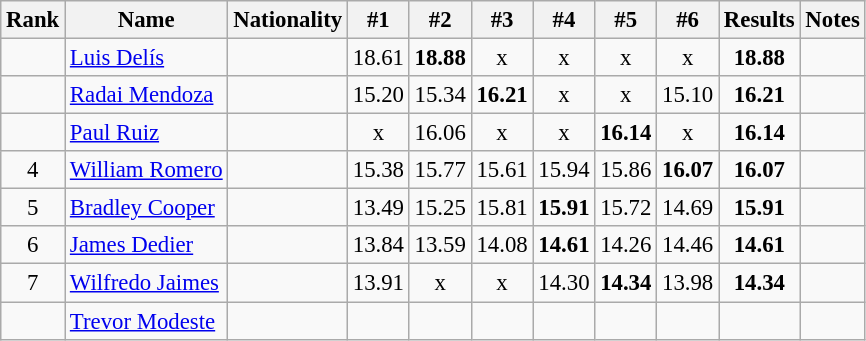<table class="wikitable sortable" style="text-align:center;font-size:95%">
<tr>
<th>Rank</th>
<th>Name</th>
<th>Nationality</th>
<th>#1</th>
<th>#2</th>
<th>#3</th>
<th>#4</th>
<th>#5</th>
<th>#6</th>
<th>Results</th>
<th>Notes</th>
</tr>
<tr>
<td></td>
<td align=left><a href='#'>Luis Delís</a></td>
<td align=left></td>
<td>18.61</td>
<td><strong>18.88</strong></td>
<td>x</td>
<td>x</td>
<td>x</td>
<td>x</td>
<td><strong>18.88</strong></td>
<td></td>
</tr>
<tr>
<td></td>
<td align=left><a href='#'>Radai Mendoza</a></td>
<td align=left></td>
<td>15.20</td>
<td>15.34</td>
<td><strong>16.21</strong></td>
<td>x</td>
<td>x</td>
<td>15.10</td>
<td><strong>16.21</strong></td>
<td></td>
</tr>
<tr>
<td></td>
<td align=left><a href='#'>Paul Ruiz</a></td>
<td align=left></td>
<td>x</td>
<td>16.06</td>
<td>x</td>
<td>x</td>
<td><strong>16.14</strong></td>
<td>x</td>
<td><strong>16.14</strong></td>
<td></td>
</tr>
<tr>
<td>4</td>
<td align=left><a href='#'>William Romero</a></td>
<td align=left></td>
<td>15.38</td>
<td>15.77</td>
<td>15.61</td>
<td>15.94</td>
<td>15.86</td>
<td><strong>16.07</strong></td>
<td><strong>16.07</strong></td>
<td></td>
</tr>
<tr>
<td>5</td>
<td align=left><a href='#'>Bradley Cooper</a></td>
<td align=left></td>
<td>13.49</td>
<td>15.25</td>
<td>15.81</td>
<td><strong>15.91</strong></td>
<td>15.72</td>
<td>14.69</td>
<td><strong>15.91</strong></td>
<td></td>
</tr>
<tr>
<td>6</td>
<td align=left><a href='#'>James Dedier</a></td>
<td align=left></td>
<td>13.84</td>
<td>13.59</td>
<td>14.08</td>
<td><strong>14.61</strong></td>
<td>14.26</td>
<td>14.46</td>
<td><strong>14.61</strong></td>
<td></td>
</tr>
<tr>
<td>7</td>
<td align=left><a href='#'>Wilfredo Jaimes</a></td>
<td align=left></td>
<td>13.91</td>
<td>x</td>
<td>x</td>
<td>14.30</td>
<td><strong>14.34</strong></td>
<td>13.98</td>
<td><strong>14.34</strong></td>
<td></td>
</tr>
<tr>
<td></td>
<td align=left><a href='#'>Trevor Modeste</a></td>
<td align=left></td>
<td></td>
<td></td>
<td></td>
<td></td>
<td></td>
<td></td>
<td></td>
<td></td>
</tr>
</table>
